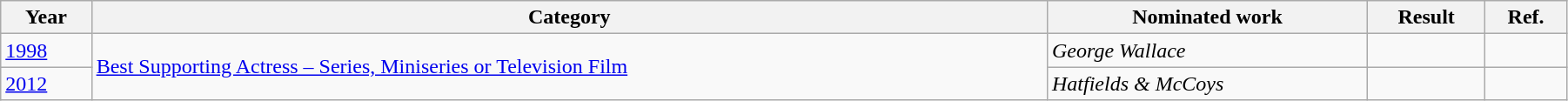<table class="wikitable" style="width:95%;">
<tr>
<th>Year</th>
<th>Category</th>
<th>Nominated work</th>
<th>Result</th>
<th>Ref.</th>
</tr>
<tr>
<td><a href='#'>1998</a></td>
<td rowspan="2"><a href='#'>Best Supporting Actress – Series, Miniseries or Television Film</a></td>
<td><em>George Wallace</em></td>
<td></td>
<td align="center"></td>
</tr>
<tr>
<td><a href='#'>2012</a></td>
<td><em>Hatfields & McCoys</em></td>
<td></td>
<td align="center"></td>
</tr>
</table>
